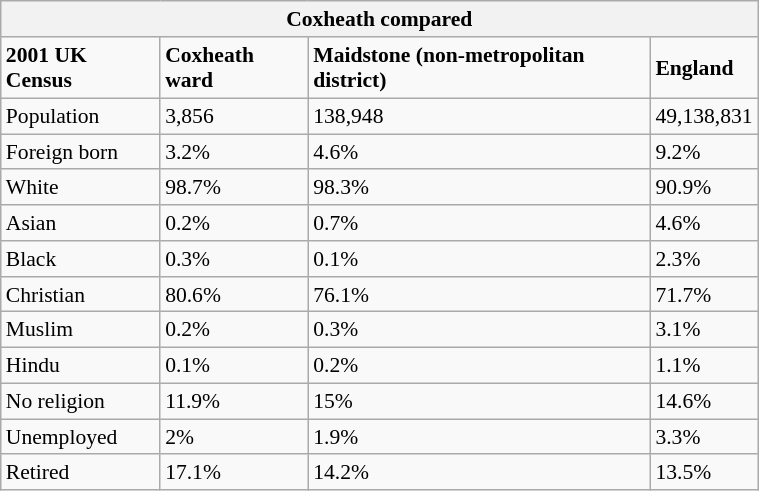<table class="wikitable" id="toc" style="float: right; margin-left: 2em; width: 40%; font-size: 90%;" cellspacing="3">
<tr>
<th colspan="4"><strong>Coxheath compared</strong></th>
</tr>
<tr>
<td><strong>2001 UK Census</strong></td>
<td><strong>Coxheath ward</strong></td>
<td><strong>Maidstone (non-metropolitan district)</strong></td>
<td><strong>England</strong></td>
</tr>
<tr>
<td>Population</td>
<td>3,856</td>
<td>138,948</td>
<td>49,138,831</td>
</tr>
<tr>
<td>Foreign born</td>
<td>3.2%</td>
<td>4.6%</td>
<td>9.2%</td>
</tr>
<tr>
<td>White</td>
<td>98.7%</td>
<td>98.3%</td>
<td>90.9%</td>
</tr>
<tr>
<td>Asian</td>
<td>0.2%</td>
<td>0.7%</td>
<td>4.6%</td>
</tr>
<tr>
<td>Black</td>
<td>0.3%</td>
<td>0.1%</td>
<td>2.3%</td>
</tr>
<tr>
<td>Christian</td>
<td>80.6%</td>
<td>76.1%</td>
<td>71.7%</td>
</tr>
<tr>
<td>Muslim</td>
<td>0.2%</td>
<td>0.3%</td>
<td>3.1%</td>
</tr>
<tr>
<td>Hindu</td>
<td>0.1%</td>
<td>0.2%</td>
<td>1.1%</td>
</tr>
<tr>
<td>No religion</td>
<td>11.9%</td>
<td>15%</td>
<td>14.6%</td>
</tr>
<tr>
<td>Unemployed</td>
<td>2%</td>
<td>1.9%</td>
<td>3.3%</td>
</tr>
<tr>
<td>Retired</td>
<td>17.1%</td>
<td>14.2%</td>
<td>13.5%</td>
</tr>
</table>
